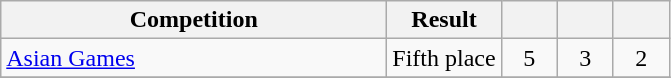<table class="wikitable" style="text-align: center;">
<tr>
<th width=250>Competition</th>
<th>Result</th>
<th width=30></th>
<th width=30></th>
<th width=30></th>
</tr>
<tr>
<td align="left"><a href='#'>Asian Games</a></td>
<td>Fifth place</td>
<td>5</td>
<td>3</td>
<td>2</td>
</tr>
<tr>
</tr>
</table>
